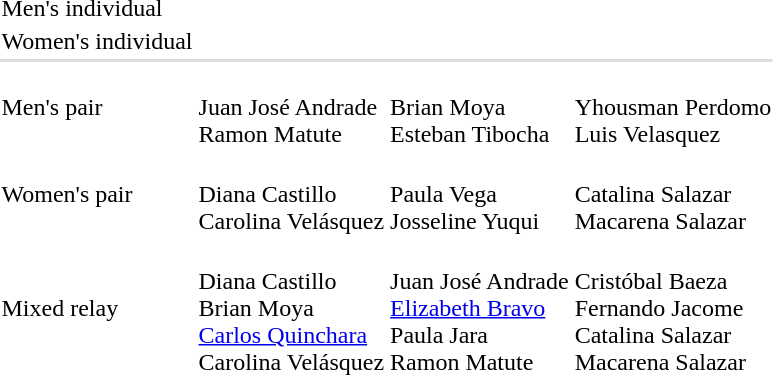<table>
<tr>
<td>Men's individual</td>
<td nowrap></td>
<td></td>
<td></td>
</tr>
<tr>
<td nowrap>Women's individual</td>
<td></td>
<td nowrap></td>
<td></td>
</tr>
<tr bgcolor=#dddddd>
<td colspan=4></td>
</tr>
<tr>
<td>Men's pair</td>
<td><br>Juan José Andrade<br>Ramon Matute</td>
<td><br>Brian Moya<br>Esteban Tibocha</td>
<td nowrap><br>Yhousman Perdomo<br>Luis Velasquez</td>
</tr>
<tr>
<td>Women's pair</td>
<td><br>Diana Castillo<br>Carolina Velásquez</td>
<td><br>Paula Vega<br>Josseline Yuqui</td>
<td><br>Catalina Salazar<br>Macarena Salazar</td>
</tr>
<tr>
<td>Mixed relay</td>
<td><br>Diana Castillo<br>Brian Moya<br><a href='#'>Carlos Quinchara</a><br>Carolina Velásquez</td>
<td nowrap><br>Juan José Andrade<br><a href='#'>Elizabeth Bravo</a><br>Paula Jara<br>Ramon Matute</td>
<td><br>Cristóbal Baeza<br>Fernando Jacome<br>Catalina Salazar<br>Macarena Salazar</td>
</tr>
</table>
